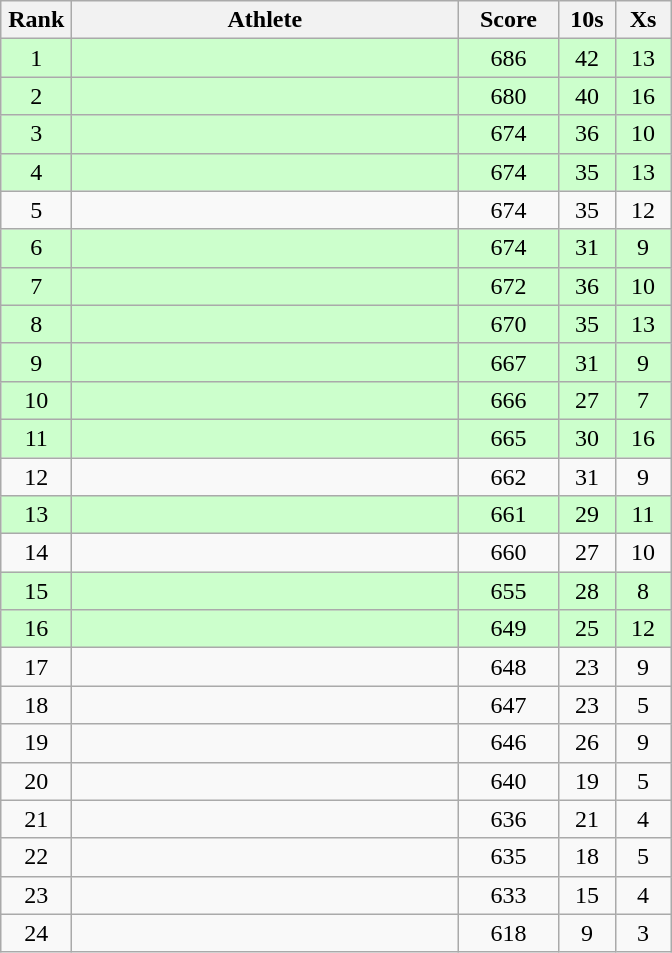<table class=wikitable style="text-align:center">
<tr>
<th width=40>Rank</th>
<th width=250>Athlete</th>
<th width=60>Score</th>
<th width=30>10s</th>
<th width=30>Xs</th>
</tr>
<tr bgcolor="ccffcc">
<td>1</td>
<td align=left></td>
<td>686</td>
<td>42</td>
<td>13</td>
</tr>
<tr bgcolor="ccffcc">
<td>2</td>
<td align=left></td>
<td>680</td>
<td>40</td>
<td>16</td>
</tr>
<tr bgcolor="ccffcc">
<td>3</td>
<td align=left></td>
<td>674</td>
<td>36</td>
<td>10</td>
</tr>
<tr bgcolor="ccffcc">
<td>4</td>
<td align=left></td>
<td>674</td>
<td>35</td>
<td>13</td>
</tr>
<tr>
<td>5</td>
<td align=left></td>
<td>674</td>
<td>35</td>
<td>12</td>
</tr>
<tr bgcolor="ccffcc">
<td>6</td>
<td align=left></td>
<td>674</td>
<td>31</td>
<td>9</td>
</tr>
<tr bgcolor="ccffcc">
<td>7</td>
<td align=left></td>
<td>672</td>
<td>36</td>
<td>10</td>
</tr>
<tr bgcolor="ccffcc">
<td>8</td>
<td align=left></td>
<td>670</td>
<td>35</td>
<td>13</td>
</tr>
<tr bgcolor="ccffcc">
<td>9</td>
<td align=left></td>
<td>667</td>
<td>31</td>
<td>9</td>
</tr>
<tr bgcolor="ccffcc">
<td>10</td>
<td align=left></td>
<td>666</td>
<td>27</td>
<td>7</td>
</tr>
<tr bgcolor="ccffcc">
<td>11</td>
<td align=left></td>
<td>665</td>
<td>30</td>
<td>16</td>
</tr>
<tr>
<td>12</td>
<td align=left></td>
<td>662</td>
<td>31</td>
<td>9</td>
</tr>
<tr bgcolor="ccffcc">
<td>13</td>
<td align=left></td>
<td>661</td>
<td>29</td>
<td>11</td>
</tr>
<tr>
<td>14</td>
<td align=left></td>
<td>660</td>
<td>27</td>
<td>10</td>
</tr>
<tr bgcolor="ccffcc">
<td>15</td>
<td align=left></td>
<td>655</td>
<td>28</td>
<td>8</td>
</tr>
<tr bgcolor="ccffcc">
<td>16</td>
<td align=left></td>
<td>649</td>
<td>25</td>
<td>12</td>
</tr>
<tr>
<td>17</td>
<td align=left></td>
<td>648</td>
<td>23</td>
<td>9</td>
</tr>
<tr>
<td>18</td>
<td align=left></td>
<td>647</td>
<td>23</td>
<td>5</td>
</tr>
<tr>
<td>19</td>
<td align=left></td>
<td>646</td>
<td>26</td>
<td>9</td>
</tr>
<tr>
<td>20</td>
<td align=left></td>
<td>640</td>
<td>19</td>
<td>5</td>
</tr>
<tr>
<td>21</td>
<td align=left></td>
<td>636</td>
<td>21</td>
<td>4</td>
</tr>
<tr>
<td>22</td>
<td align=left></td>
<td>635</td>
<td>18</td>
<td>5</td>
</tr>
<tr>
<td>23</td>
<td align=left></td>
<td>633</td>
<td>15</td>
<td>4</td>
</tr>
<tr>
<td>24</td>
<td align=left></td>
<td>618</td>
<td>9</td>
<td>3</td>
</tr>
</table>
